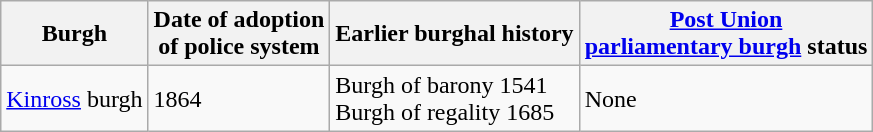<table class="wikitable">
<tr>
<th>Burgh</th>
<th>Date of adoption <br> of police system</th>
<th>Earlier burghal history</th>
<th><a href='#'>Post Union</a> <br> <a href='#'>parliamentary burgh</a> status</th>
</tr>
<tr>
<td><a href='#'>Kinross</a> burgh</td>
<td>1864</td>
<td>Burgh of barony 1541 <br> Burgh of regality 1685</td>
<td>None</td>
</tr>
</table>
